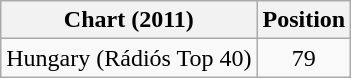<table class="wikitable">
<tr>
<th>Chart (2011)</th>
<th>Position</th>
</tr>
<tr>
<td>Hungary (Rádiós Top 40)</td>
<td align="center">79</td>
</tr>
</table>
